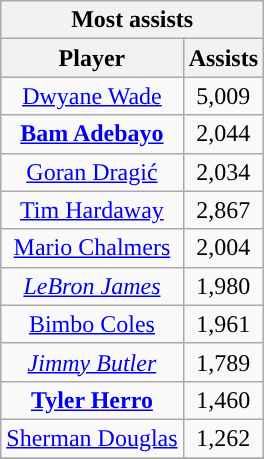<table class="wikitable sortable" style="text-align:center;">
<tr>
<th colspan="2">Most assists</th>
</tr>
<tr>
<th>Player</th>
<th>Assists</th>
</tr>
<tr>
<td><a href='#'>Dwyane Wade</a></td>
<td>5,009</td>
</tr>
<tr>
<td><strong><a href='#'>Bam Adebayo</a></strong></td>
<td>2,044</td>
</tr>
<tr>
<td><a href='#'>Goran Dragić</a></td>
<td>2,034</td>
</tr>
<tr>
<td><a href='#'>Tim Hardaway</a></td>
<td>2,867</td>
</tr>
<tr>
<td><a href='#'>Mario Chalmers</a></td>
<td>2,004</td>
</tr>
<tr>
<td><em><a href='#'>LeBron James</a></em></td>
<td>1,980</td>
</tr>
<tr>
<td><a href='#'>Bimbo Coles</a></td>
<td>1,961</td>
</tr>
<tr>
<td><em><a href='#'>Jimmy Butler</a></em></td>
<td>1,789</td>
</tr>
<tr>
<td><strong><a href='#'>Tyler Herro</a></strong></td>
<td>1,460</td>
</tr>
<tr>
<td><a href='#'>Sherman Douglas</a></td>
<td>1,262</td>
</tr>
<tr>
</tr>
</table>
